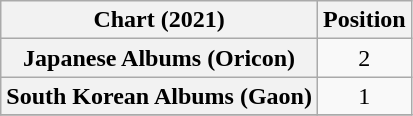<table class="wikitable plainrowheaders" style="text-align:center;">
<tr>
<th>Chart (2021)</th>
<th>Position</th>
</tr>
<tr>
<th scope="row">Japanese Albums (Oricon)</th>
<td>2</td>
</tr>
<tr>
<th scope="row">South Korean Albums (Gaon)</th>
<td>1</td>
</tr>
<tr>
</tr>
</table>
